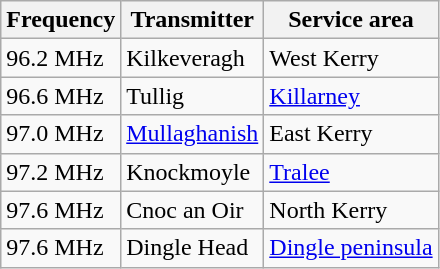<table class="wikitable sortable">
<tr>
<th>Frequency</th>
<th>Transmitter</th>
<th>Service area</th>
</tr>
<tr>
<td>96.2 MHz</td>
<td>Kilkeveragh</td>
<td>West Kerry</td>
</tr>
<tr>
<td>96.6 MHz</td>
<td>Tullig</td>
<td><a href='#'>Killarney</a></td>
</tr>
<tr>
<td>97.0 MHz</td>
<td><a href='#'>Mullaghanish</a></td>
<td>East Kerry</td>
</tr>
<tr>
<td>97.2 MHz</td>
<td>Knockmoyle</td>
<td><a href='#'>Tralee</a></td>
</tr>
<tr>
<td>97.6 MHz</td>
<td>Cnoc an Oir</td>
<td>North Kerry</td>
</tr>
<tr>
<td>97.6 MHz</td>
<td>Dingle Head</td>
<td><a href='#'>Dingle peninsula</a></td>
</tr>
</table>
